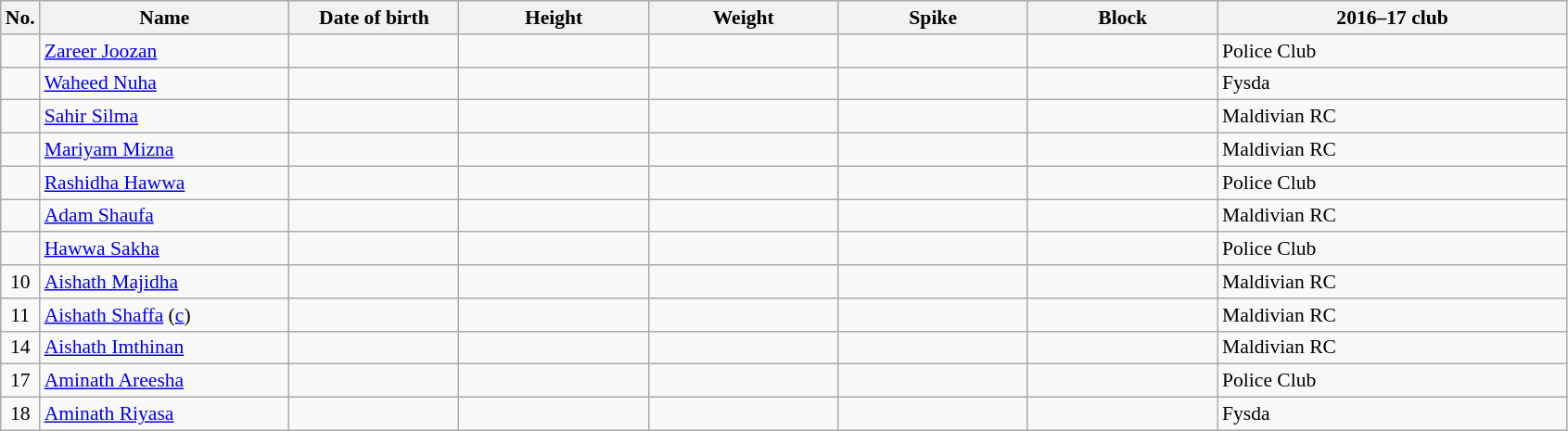<table class="wikitable sortable" style="font-size:90%; text-align:center;">
<tr>
<th>No.</th>
<th style="width:12em">Name</th>
<th style="width:8em">Date of birth</th>
<th style="width:9em">Height</th>
<th style="width:9em">Weight</th>
<th style="width:9em">Spike</th>
<th style="width:9em">Block</th>
<th style="width:17em">2016–17 club</th>
</tr>
<tr>
<td></td>
<td align=left><a href='#'>Zareer Joozan</a></td>
<td align=right></td>
<td></td>
<td></td>
<td></td>
<td></td>
<td align=left> Police Club</td>
</tr>
<tr>
<td></td>
<td align=left><a href='#'>Waheed Nuha</a></td>
<td align=right></td>
<td></td>
<td></td>
<td></td>
<td></td>
<td align=left> Fysda</td>
</tr>
<tr>
<td></td>
<td align=left><a href='#'>Sahir Silma</a></td>
<td align=right></td>
<td></td>
<td></td>
<td></td>
<td></td>
<td align=left> Maldivian RC</td>
</tr>
<tr>
<td></td>
<td align=left><a href='#'>Mariyam Mizna</a></td>
<td align=right></td>
<td></td>
<td></td>
<td></td>
<td></td>
<td align=left> Maldivian RC</td>
</tr>
<tr>
<td></td>
<td align=left><a href='#'>Rashidha Hawwa</a></td>
<td align=right></td>
<td></td>
<td></td>
<td></td>
<td></td>
<td align=left> Police Club</td>
</tr>
<tr>
<td></td>
<td align=left><a href='#'>Adam Shaufa</a></td>
<td align=right></td>
<td></td>
<td></td>
<td></td>
<td></td>
<td align=left> Maldivian RC</td>
</tr>
<tr>
<td></td>
<td align=left><a href='#'>Hawwa Sakha</a></td>
<td align=right></td>
<td></td>
<td></td>
<td></td>
<td></td>
<td align=left> Police Club</td>
</tr>
<tr>
<td>10</td>
<td align=left><a href='#'>Aishath Majidha</a></td>
<td align=right></td>
<td></td>
<td></td>
<td></td>
<td></td>
<td align=left> Maldivian RC</td>
</tr>
<tr>
<td>11</td>
<td align=left><a href='#'>Aishath Shaffa</a> (<a href='#'>c</a>)</td>
<td align="right"></td>
<td></td>
<td></td>
<td></td>
<td></td>
<td align=left> Maldivian RC</td>
</tr>
<tr>
<td>14</td>
<td align=left><a href='#'>Aishath Imthinan</a></td>
<td align=right></td>
<td></td>
<td></td>
<td></td>
<td></td>
<td align=left> Maldivian RC</td>
</tr>
<tr>
<td>17</td>
<td align=left><a href='#'>Aminath Areesha</a></td>
<td align=right></td>
<td></td>
<td></td>
<td></td>
<td></td>
<td align=left> Police Club</td>
</tr>
<tr>
<td>18</td>
<td align=left><a href='#'>Aminath Riyasa</a></td>
<td align=right></td>
<td></td>
<td></td>
<td></td>
<td></td>
<td align=left> Fysda</td>
</tr>
</table>
